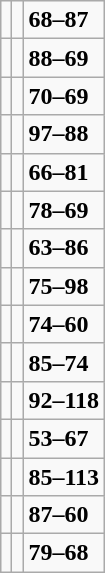<table class="wikitable">
<tr>
<td></td>
<td></td>
<td><strong>68–87</strong></td>
</tr>
<tr>
<td></td>
<td></td>
<td><strong>88–69</strong></td>
</tr>
<tr>
<td></td>
<td></td>
<td><strong>70–69</strong></td>
</tr>
<tr>
<td></td>
<td></td>
<td><strong>97–88</strong></td>
</tr>
<tr>
<td></td>
<td></td>
<td><strong>66–81</strong></td>
</tr>
<tr>
<td></td>
<td></td>
<td><strong>78–69</strong></td>
</tr>
<tr>
<td></td>
<td></td>
<td><strong>63–86</strong></td>
</tr>
<tr>
<td></td>
<td></td>
<td><strong>75–98</strong></td>
</tr>
<tr>
<td></td>
<td></td>
<td><strong>74–60</strong></td>
</tr>
<tr>
<td></td>
<td></td>
<td><strong>85–74</strong></td>
</tr>
<tr>
<td></td>
<td></td>
<td><strong>92–118</strong></td>
</tr>
<tr>
<td></td>
<td></td>
<td><strong>53–67</strong></td>
</tr>
<tr>
<td></td>
<td></td>
<td><strong>85–113</strong></td>
</tr>
<tr>
<td></td>
<td></td>
<td><strong>87–60</strong></td>
</tr>
<tr>
<td></td>
<td></td>
<td><strong>79–68</strong></td>
</tr>
</table>
